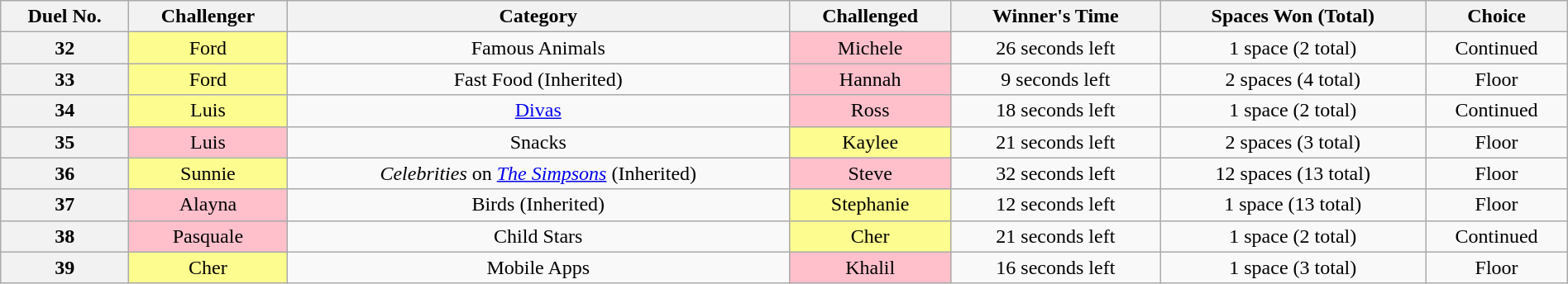<table class="wikitable sortable mw-collapsible mw-collapsed" style="text-align:center; width:100%">
<tr>
<th scope="col">Duel No.</th>
<th scope="col">Challenger</th>
<th scope="col">Category</th>
<th scope="col">Challenged</th>
<th scope="col">Winner's Time</th>
<th scope="col">Spaces Won (Total)</th>
<th scope="col">Choice</th>
</tr>
<tr>
<th>32</th>
<td style="background:#fdfc8f;">Ford</td>
<td>Famous Animals</td>
<td style="background:pink;">Michele</td>
<td>26 seconds left</td>
<td>1 space (2 total)</td>
<td>Continued</td>
</tr>
<tr>
<th>33</th>
<td style="background:#fdfc8f;">Ford</td>
<td>Fast Food (Inherited)</td>
<td style="background:pink;">Hannah</td>
<td>9 seconds left</td>
<td>2 spaces (4 total)</td>
<td>Floor</td>
</tr>
<tr>
<th>34</th>
<td style="background:#fdfc8f;">Luis</td>
<td><a href='#'>Divas</a></td>
<td style="background:pink;">Ross</td>
<td>18 seconds left</td>
<td>1 space (2 total)</td>
<td>Continued</td>
</tr>
<tr>
<th>35</th>
<td style="background:pink;">Luis</td>
<td>Snacks</td>
<td style="background:#fdfc8f;">Kaylee</td>
<td>21 seconds left</td>
<td>2 spaces (3 total)</td>
<td>Floor</td>
</tr>
<tr>
<th>36</th>
<td style="background:#fdfc8f;">Sunnie</td>
<td><em>Celebrities</em> on <em><a href='#'>The Simpsons</a></em> (Inherited)</td>
<td style="background:pink;">Steve</td>
<td>32 seconds left</td>
<td>12 spaces (13 total)</td>
<td>Floor</td>
</tr>
<tr>
<th>37</th>
<td style="background:pink;">Alayna</td>
<td>Birds (Inherited)</td>
<td style="background:#fdfc8f;">Stephanie</td>
<td>12 seconds left</td>
<td>1 space (13 total)</td>
<td>Floor</td>
</tr>
<tr>
<th>38</th>
<td style="background:pink;">Pasquale</td>
<td>Child Stars</td>
<td style="background:#fdfc8f;">Cher</td>
<td>21 seconds left</td>
<td>1 space (2 total)</td>
<td>Continued</td>
</tr>
<tr>
<th>39</th>
<td style="background:#fdfc8f;">Cher</td>
<td>Mobile Apps</td>
<td style="background:pink;">Khalil</td>
<td>16 seconds left</td>
<td>1 space (3 total)</td>
<td>Floor</td>
</tr>
</table>
